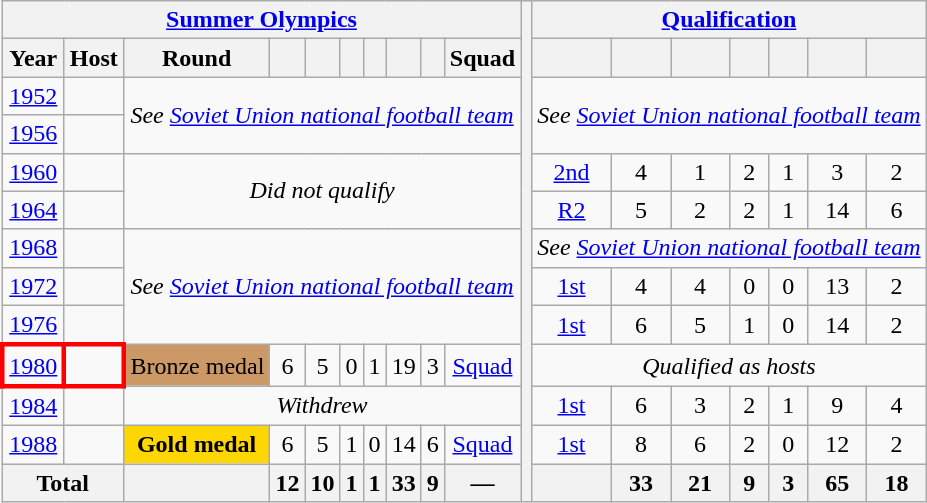<table class="wikitable" style="text-align: center;font-size:100%;">
<tr>
<th colspan="10"><a href='#'>Summer Olympics</a></th>
<th rowspan="13"></th>
<th colspan="7"><a href='#'>Qualification</a></th>
</tr>
<tr>
<th>Year</th>
<th>Host</th>
<th>Round</th>
<th></th>
<th></th>
<th></th>
<th></th>
<th></th>
<th></th>
<th>Squad</th>
<th></th>
<th></th>
<th></th>
<th></th>
<th></th>
<th></th>
<th></th>
</tr>
<tr>
<td><a href='#'>1952</a></td>
<td align=left></td>
<td colspan="8" rowspan="2"><em>See <a href='#'>Soviet Union national football team</a></em></td>
<td colspan="7" rowspan="2"><em>See <a href='#'>Soviet Union national football team</a></em></td>
</tr>
<tr>
<td><a href='#'>1956</a></td>
<td align=left></td>
</tr>
<tr>
<td><a href='#'>1960</a></td>
<td align=left></td>
<td colspan="8" rowspan="2"><em>Did not qualify</em></td>
<td><a href='#'>2nd</a></td>
<td>4</td>
<td>1</td>
<td>2</td>
<td>1</td>
<td>3</td>
<td>2</td>
</tr>
<tr>
<td><a href='#'>1964</a></td>
<td align=left></td>
<td><a href='#'>R2</a></td>
<td>5</td>
<td>2</td>
<td>2</td>
<td>1</td>
<td>14</td>
<td>6</td>
</tr>
<tr>
<td><a href='#'>1968</a></td>
<td align=left></td>
<td colspan="8" rowspan="3"><em>See <a href='#'>Soviet Union national football team</a></em></td>
<td colspan="7"><em>See <a href='#'>Soviet Union national football team</a></em></td>
</tr>
<tr>
<td><a href='#'>1972</a></td>
<td align=left></td>
<td><a href='#'>1st</a></td>
<td>4</td>
<td>4</td>
<td>0</td>
<td>0</td>
<td>13</td>
<td>2</td>
</tr>
<tr>
<td><a href='#'>1976</a></td>
<td align=left></td>
<td><a href='#'>1st</a></td>
<td>6</td>
<td>5</td>
<td>1</td>
<td>0</td>
<td>14</td>
<td>2</td>
</tr>
<tr>
<td style="border: 3px solid red" scope="row"><a href='#'>1980</a></td>
<td style="border: 3px solid red" scope="row" align="left"></td>
<td bgcolor=#CC9966>Bronze medal</td>
<td>6</td>
<td>5</td>
<td>0</td>
<td>1</td>
<td>19</td>
<td>3</td>
<td><a href='#'>Squad</a></td>
<td colspan="7"><em>Qualified as hosts</em></td>
</tr>
<tr>
<td><a href='#'>1984</a></td>
<td align=left></td>
<td colspan="8"><em>Withdrew</em></td>
<td><a href='#'>1st</a></td>
<td>6</td>
<td>3</td>
<td>2</td>
<td>1</td>
<td>9</td>
<td>4</td>
</tr>
<tr>
<td><a href='#'>1988</a></td>
<td align=left></td>
<td bgcolor=gold><strong>Gold medal</strong></td>
<td>6</td>
<td>5</td>
<td>1</td>
<td>0</td>
<td>14</td>
<td>6</td>
<td><a href='#'>Squad</a></td>
<td><a href='#'>1st</a></td>
<td>8</td>
<td>6</td>
<td>2</td>
<td>0</td>
<td>12</td>
<td>2</td>
</tr>
<tr>
<th colspan="2">Total</th>
<th></th>
<th>12</th>
<th>10</th>
<th>1</th>
<th>1</th>
<th>33</th>
<th>9</th>
<th>—</th>
<th></th>
<th>33</th>
<th>21</th>
<th>9</th>
<th>3</th>
<th>65</th>
<th>18</th>
</tr>
</table>
